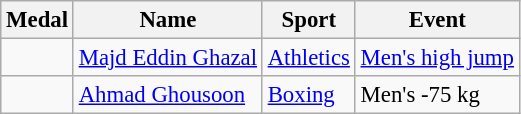<table class="wikitable sortable" style="font-size: 95%;">
<tr>
<th>Medal</th>
<th>Name</th>
<th>Sport</th>
<th>Event</th>
</tr>
<tr>
<td></td>
<td><a href='#'>Majd Eddin Ghazal</a></td>
<td><a href='#'>Athletics</a></td>
<td><a href='#'>Men's high jump</a></td>
</tr>
<tr>
<td></td>
<td><a href='#'>Ahmad Ghousoon</a></td>
<td><a href='#'>Boxing</a></td>
<td>Men's -75 kg</td>
</tr>
</table>
